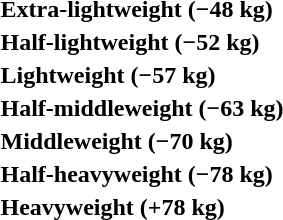<table>
<tr>
<th rowspan=2 style="text-align:left;">Extra-lightweight (−48 kg)<br></th>
<td rowspan=2></td>
<td rowspan=2></td>
<td></td>
</tr>
<tr>
<td></td>
</tr>
<tr>
<th rowspan=2 style="text-align:left;">Half-lightweight (−52 kg)<br></th>
<td rowspan=2></td>
<td rowspan=2></td>
<td></td>
</tr>
<tr>
<td></td>
</tr>
<tr>
<th rowspan=2 style="text-align:left;">Lightweight (−57 kg)<br></th>
<td rowspan=2></td>
<td rowspan=2></td>
<td></td>
</tr>
<tr>
<td></td>
</tr>
<tr>
<th rowspan=2 style="text-align:left;">Half-middleweight (−63 kg)<br></th>
<td rowspan=2></td>
<td rowspan=2></td>
<td></td>
</tr>
<tr>
<td></td>
</tr>
<tr>
<th rowspan=2 style="text-align:left;">Middleweight (−70 kg)<br></th>
<td rowspan=2></td>
<td rowspan=2></td>
<td></td>
</tr>
<tr>
<td></td>
</tr>
<tr>
<th rowspan=2 style="text-align:left;">Half-heavyweight (−78 kg)<br></th>
<td rowspan=2></td>
<td rowspan=2></td>
<td></td>
</tr>
<tr>
<td></td>
</tr>
<tr>
<th rowspan=2 style="text-align:left;">Heavyweight (+78 kg)<br></th>
<td rowspan=2></td>
<td rowspan=2></td>
<td></td>
</tr>
<tr>
<td></td>
</tr>
</table>
